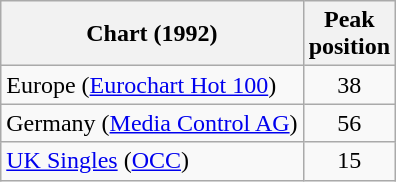<table class="wikitable sortable">
<tr>
<th>Chart (1992)</th>
<th>Peak<br>position</th>
</tr>
<tr>
<td>Europe (<a href='#'>Eurochart Hot 100</a>)</td>
<td align="center">38</td>
</tr>
<tr>
<td>Germany (<a href='#'>Media Control AG</a>)</td>
<td align="center">56</td>
</tr>
<tr>
<td><a href='#'>UK Singles</a> (<a href='#'>OCC</a>)</td>
<td align="center">15</td>
</tr>
</table>
